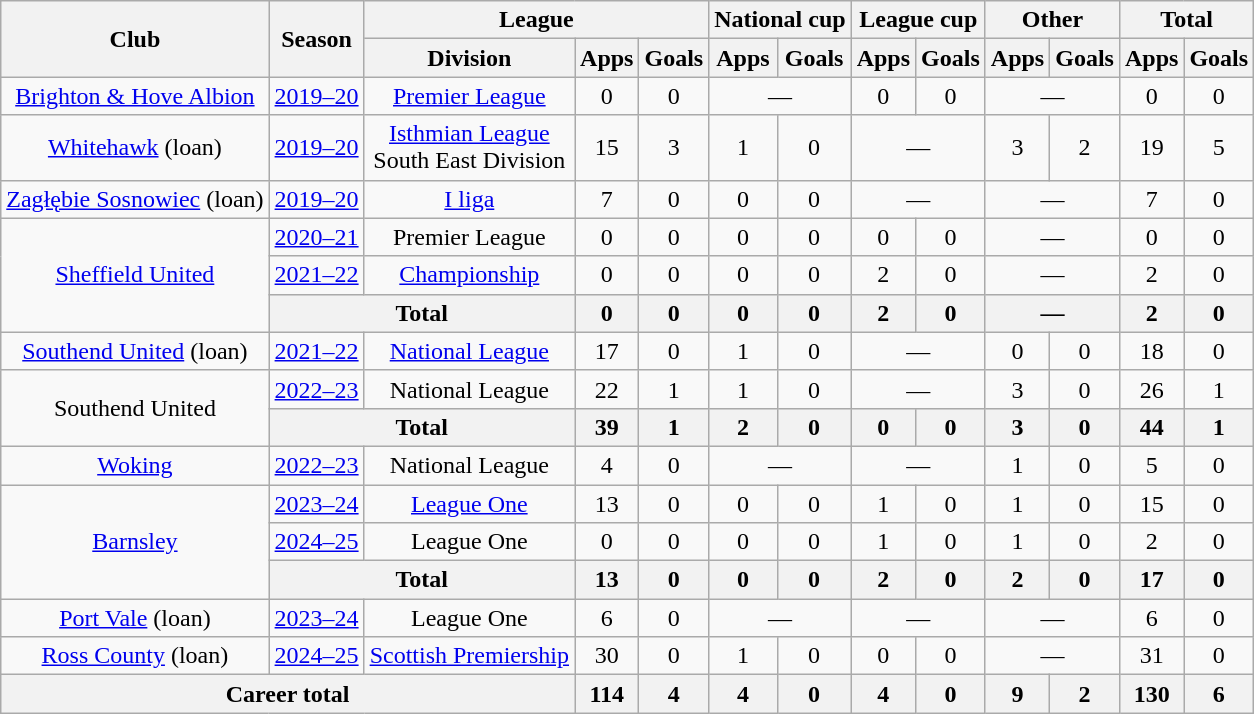<table class="wikitable" style="text-align: center">
<tr>
<th rowspan="2">Club</th>
<th rowspan="2">Season</th>
<th colspan="3">League</th>
<th colspan="2">National cup</th>
<th colspan="2">League cup</th>
<th colspan="2">Other</th>
<th colspan="2">Total</th>
</tr>
<tr>
<th>Division</th>
<th>Apps</th>
<th>Goals</th>
<th>Apps</th>
<th>Goals</th>
<th>Apps</th>
<th>Goals</th>
<th>Apps</th>
<th>Goals</th>
<th>Apps</th>
<th>Goals</th>
</tr>
<tr>
<td><a href='#'>Brighton & Hove Albion</a></td>
<td><a href='#'>2019–20</a></td>
<td><a href='#'>Premier League</a></td>
<td>0</td>
<td>0</td>
<td colspan=2>—</td>
<td>0</td>
<td>0</td>
<td colspan=2>—</td>
<td>0</td>
<td>0</td>
</tr>
<tr>
<td><a href='#'>Whitehawk</a> (loan)</td>
<td><a href='#'>2019–20</a></td>
<td><a href='#'>Isthmian League</a><br>South East Division</td>
<td>15</td>
<td>3</td>
<td>1</td>
<td>0</td>
<td colspan=2>—</td>
<td>3</td>
<td>2</td>
<td>19</td>
<td>5</td>
</tr>
<tr>
<td><a href='#'>Zagłębie Sosnowiec</a> (loan)</td>
<td><a href='#'>2019–20</a></td>
<td><a href='#'>I liga</a></td>
<td>7</td>
<td>0</td>
<td>0</td>
<td>0</td>
<td colspan=2>—</td>
<td colspan=2>—</td>
<td>7</td>
<td>0</td>
</tr>
<tr>
<td rowspan=3><a href='#'>Sheffield United</a></td>
<td><a href='#'>2020–21</a></td>
<td>Premier League</td>
<td>0</td>
<td>0</td>
<td>0</td>
<td>0</td>
<td>0</td>
<td>0</td>
<td colspan=2>—</td>
<td>0</td>
<td>0</td>
</tr>
<tr>
<td><a href='#'>2021–22</a></td>
<td><a href='#'>Championship</a></td>
<td>0</td>
<td>0</td>
<td>0</td>
<td>0</td>
<td>2</td>
<td>0</td>
<td colspan=2>—</td>
<td>2</td>
<td>0</td>
</tr>
<tr>
<th colspan="2">Total</th>
<th>0</th>
<th>0</th>
<th>0</th>
<th>0</th>
<th>2</th>
<th>0</th>
<th colspan=2>—</th>
<th>2</th>
<th>0</th>
</tr>
<tr>
<td><a href='#'>Southend United</a> (loan)</td>
<td><a href='#'>2021–22</a></td>
<td><a href='#'>National League</a></td>
<td>17</td>
<td>0</td>
<td>1</td>
<td>0</td>
<td colspan=2>—</td>
<td>0</td>
<td>0</td>
<td>18</td>
<td>0</td>
</tr>
<tr>
<td rowspan=2>Southend United</td>
<td><a href='#'>2022–23</a></td>
<td>National League</td>
<td>22</td>
<td>1</td>
<td>1</td>
<td>0</td>
<td colspan=2>—</td>
<td>3</td>
<td>0</td>
<td>26</td>
<td>1</td>
</tr>
<tr>
<th colspan="2">Total</th>
<th>39</th>
<th>1</th>
<th>2</th>
<th>0</th>
<th>0</th>
<th>0</th>
<th>3</th>
<th>0</th>
<th>44</th>
<th>1</th>
</tr>
<tr>
<td><a href='#'>Woking</a></td>
<td><a href='#'>2022–23</a></td>
<td>National League</td>
<td>4</td>
<td>0</td>
<td colspan=2>—</td>
<td colspan=2>—</td>
<td>1</td>
<td>0</td>
<td>5</td>
<td>0</td>
</tr>
<tr>
<td rowspan=3><a href='#'>Barnsley</a></td>
<td><a href='#'>2023–24</a></td>
<td><a href='#'>League One</a></td>
<td>13</td>
<td>0</td>
<td>0</td>
<td>0</td>
<td>1</td>
<td>0</td>
<td>1</td>
<td>0</td>
<td>15</td>
<td>0</td>
</tr>
<tr>
<td><a href='#'>2024–25</a></td>
<td>League One</td>
<td>0</td>
<td>0</td>
<td>0</td>
<td>0</td>
<td>1</td>
<td>0</td>
<td>1</td>
<td>0</td>
<td>2</td>
<td>0</td>
</tr>
<tr>
<th colspan="2">Total</th>
<th>13</th>
<th>0</th>
<th>0</th>
<th>0</th>
<th>2</th>
<th>0</th>
<th>2</th>
<th>0</th>
<th>17</th>
<th>0</th>
</tr>
<tr>
<td><a href='#'>Port Vale</a> (loan)</td>
<td><a href='#'>2023–24</a></td>
<td>League One</td>
<td>6</td>
<td>0</td>
<td colspan=2>—</td>
<td colspan=2>—</td>
<td colspan=2>—</td>
<td>6</td>
<td>0</td>
</tr>
<tr>
<td><a href='#'>Ross County</a> (loan)</td>
<td><a href='#'>2024–25</a></td>
<td><a href='#'>Scottish Premiership</a></td>
<td>30</td>
<td>0</td>
<td>1</td>
<td>0</td>
<td>0</td>
<td>0</td>
<td colspan=2>—</td>
<td>31</td>
<td>0</td>
</tr>
<tr>
<th colspan="3">Career total</th>
<th>114</th>
<th>4</th>
<th>4</th>
<th>0</th>
<th>4</th>
<th>0</th>
<th>9</th>
<th>2</th>
<th>130</th>
<th>6</th>
</tr>
</table>
